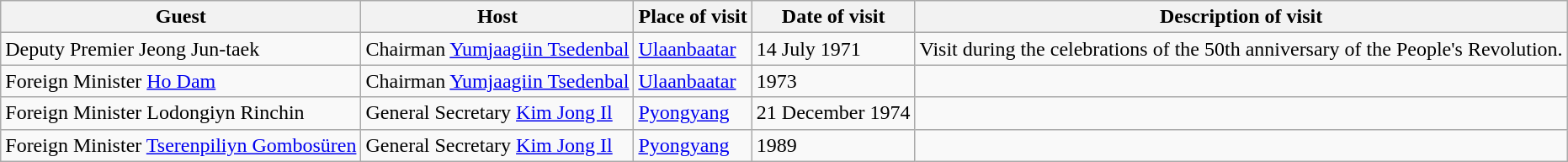<table class="wikitable" border="1">
<tr>
<th>Guest</th>
<th>Host</th>
<th>Place of visit</th>
<th>Date of visit</th>
<th>Description of visit</th>
</tr>
<tr>
<td> Deputy Premier Jeong Jun-taek</td>
<td> Chairman <a href='#'>Yumjaagiin Tsedenbal</a></td>
<td><a href='#'>Ulaanbaatar</a></td>
<td>14 July 1971</td>
<td>Visit during the celebrations of the 50th anniversary of the People's Revolution.</td>
</tr>
<tr>
<td> Foreign Minister <a href='#'>Ho Dam</a></td>
<td> Chairman <a href='#'>Yumjaagiin Tsedenbal</a></td>
<td><a href='#'>Ulaanbaatar</a></td>
<td>1973</td>
<td></td>
</tr>
<tr>
<td> Foreign Minister Lodongiyn Rinchin</td>
<td> General Secretary <a href='#'>Kim Jong Il</a></td>
<td><a href='#'>Pyongyang</a></td>
<td>21 December 1974</td>
<td></td>
</tr>
<tr>
<td> Foreign Minister <a href='#'>Tserenpiliyn Gombosüren</a></td>
<td> General Secretary <a href='#'>Kim Jong Il</a></td>
<td><a href='#'>Pyongyang</a></td>
<td>1989</td>
<td></td>
</tr>
</table>
